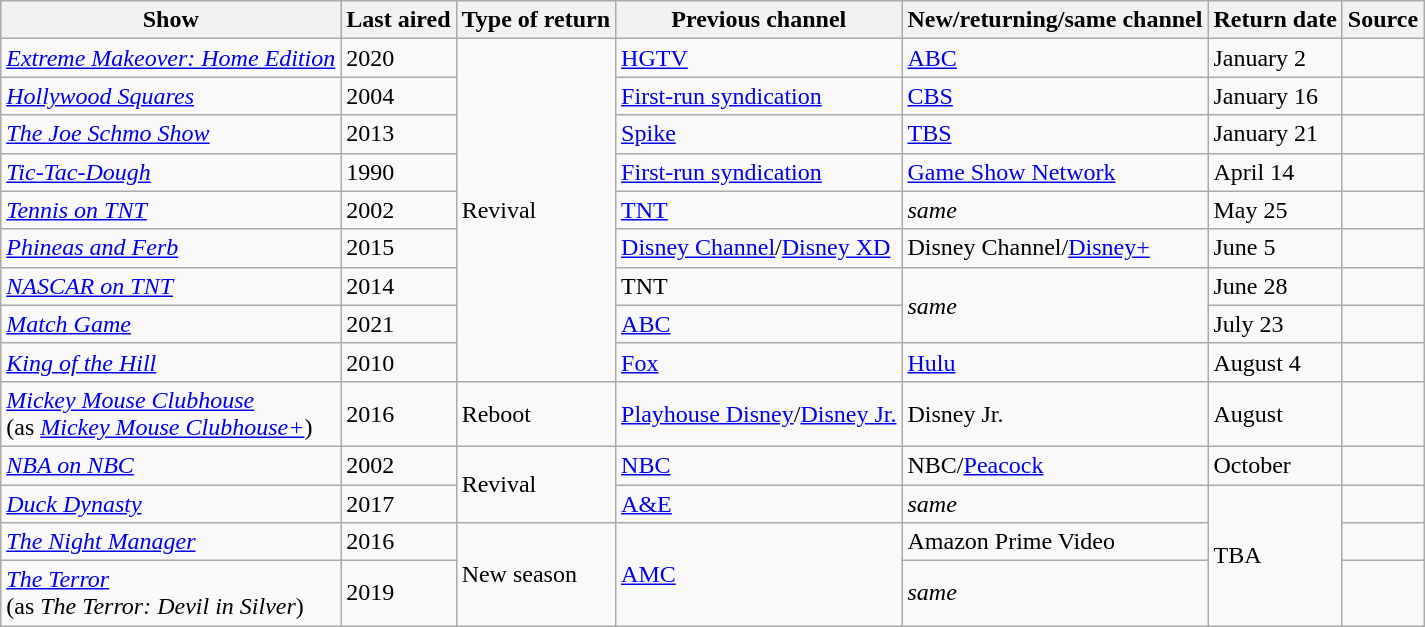<table class="wikitable sortable">
<tr>
<th>Show</th>
<th>Last aired</th>
<th>Type of return</th>
<th>Previous channel</th>
<th>New/returning/same channel</th>
<th>Return date</th>
<th>Source</th>
</tr>
<tr>
<td><em><a href='#'>Extreme Makeover: Home Edition</a></em></td>
<td>2020</td>
<td rowspan="9">Revival</td>
<td><a href='#'>HGTV</a></td>
<td><a href='#'>ABC</a></td>
<td>January 2</td>
<td></td>
</tr>
<tr>
<td><em><a href='#'>Hollywood Squares</a></em></td>
<td>2004</td>
<td><a href='#'>First-run syndication</a></td>
<td><a href='#'>CBS</a></td>
<td>January 16</td>
<td></td>
</tr>
<tr>
<td><em><a href='#'>The Joe Schmo Show</a></em></td>
<td>2013</td>
<td><a href='#'>Spike</a></td>
<td><a href='#'>TBS</a></td>
<td>January 21</td>
<td></td>
</tr>
<tr>
<td><em><a href='#'>Tic-Tac-Dough</a></em></td>
<td>1990</td>
<td><a href='#'>First-run syndication</a></td>
<td><a href='#'>Game Show Network</a></td>
<td>April 14</td>
<td></td>
</tr>
<tr>
<td><em><a href='#'>Tennis on TNT</a></em></td>
<td>2002</td>
<td><a href='#'>TNT</a></td>
<td><em>same</em></td>
<td>May 25</td>
<td></td>
</tr>
<tr>
<td><em><a href='#'>Phineas and Ferb</a></em></td>
<td>2015</td>
<td><a href='#'>Disney Channel</a>/<a href='#'>Disney XD</a></td>
<td>Disney Channel/<a href='#'>Disney+</a></td>
<td>June 5</td>
<td></td>
</tr>
<tr>
<td><em><a href='#'>NASCAR on TNT</a></em></td>
<td>2014</td>
<td>TNT</td>
<td rowspan="2"><em>same</em></td>
<td>June 28</td>
<td></td>
</tr>
<tr>
<td><em><a href='#'>Match Game</a></em></td>
<td>2021</td>
<td><a href='#'>ABC</a></td>
<td>July 23</td>
<td></td>
</tr>
<tr>
<td><em><a href='#'>King of the Hill</a></em></td>
<td>2010</td>
<td><a href='#'>Fox</a></td>
<td><a href='#'>Hulu</a></td>
<td>August 4</td>
<td></td>
</tr>
<tr>
<td><em><a href='#'>Mickey Mouse Clubhouse</a></em><br>(as <em><a href='#'>Mickey Mouse Clubhouse+</a></em>)</td>
<td>2016</td>
<td>Reboot</td>
<td><a href='#'>Playhouse Disney</a>/<a href='#'>Disney Jr.</a></td>
<td>Disney Jr.</td>
<td>August</td>
<td></td>
</tr>
<tr>
<td><em><a href='#'>NBA on NBC</a></em></td>
<td>2002</td>
<td rowspan="2">Revival</td>
<td><a href='#'>NBC</a></td>
<td>NBC/<a href='#'>Peacock</a></td>
<td>October</td>
<td></td>
</tr>
<tr>
<td><em><a href='#'>Duck Dynasty</a></em></td>
<td>2017</td>
<td><a href='#'>A&E</a></td>
<td><em>same</em></td>
<td rowspan="3">TBA</td>
<td></td>
</tr>
<tr>
<td><em><a href='#'>The Night Manager</a></em></td>
<td>2016</td>
<td rowspan="2">New season</td>
<td rowspan="2"><a href='#'>AMC</a></td>
<td>Amazon Prime Video</td>
<td></td>
</tr>
<tr>
<td><em><a href='#'>The Terror</a></em><br>(as <em>The Terror: Devil in Silver</em>)</td>
<td>2019</td>
<td><em>same</em></td>
<td></td>
</tr>
</table>
